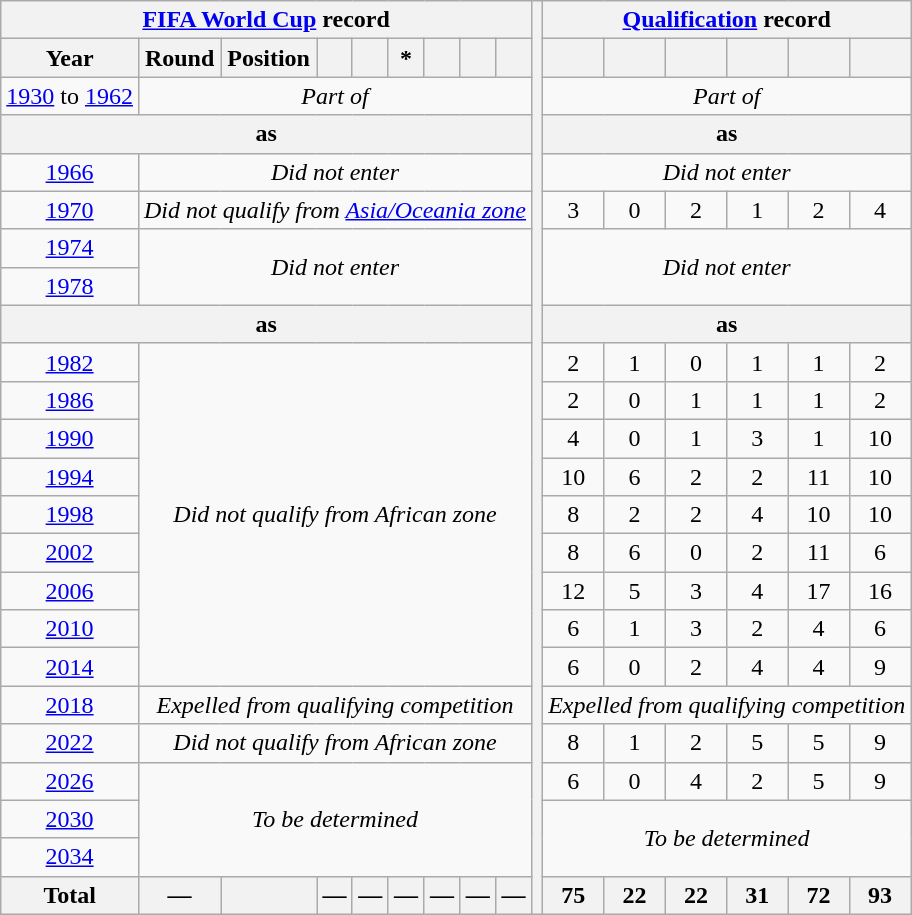<table class="wikitable" style="text-align: center;">
<tr>
<th colspan=9><a href='#'>FIFA World Cup</a> record</th>
<th rowspan="39"></th>
<th colspan=6><a href='#'>Qualification</a> record</th>
</tr>
<tr>
<th>Year</th>
<th>Round</th>
<th>Position</th>
<th></th>
<th></th>
<th>*</th>
<th></th>
<th></th>
<th></th>
<th></th>
<th></th>
<th></th>
<th></th>
<th></th>
<th></th>
</tr>
<tr>
<td><a href='#'>1930</a> to <a href='#'>1962</a></td>
<td colspan=8><em>Part of </em></td>
<td colspan=6><em>Part of </em></td>
</tr>
<tr>
<th colspan=9>as <strong></strong></th>
<th colspan=6>as <strong></strong></th>
</tr>
<tr>
<td> <a href='#'>1966</a></td>
<td colspan=8><em>Did not enter</em></td>
<td colspan=6><em>Did not enter</em></td>
</tr>
<tr>
<td> <a href='#'>1970</a></td>
<td colspan=8 rowspan=1><em>Did not qualify from <a href='#'>Asia/Oceania zone</a></em></td>
<td>3</td>
<td>0</td>
<td>2</td>
<td>1</td>
<td>2</td>
<td>4</td>
</tr>
<tr>
<td> <a href='#'>1974</a></td>
<td colspan="8" rowspan=2><em>Did not enter</em></td>
<td colspan="6" rowspan=2><em>Did not enter</em></td>
</tr>
<tr>
<td> <a href='#'>1978</a></td>
</tr>
<tr>
<th colspan=9>as <strong></strong></th>
<th colspan=6>as <strong></strong></th>
</tr>
<tr>
<td> <a href='#'>1982</a></td>
<td colspan=8 rowspan=9><em>Did not qualify from African zone</em></td>
<td>2</td>
<td>1</td>
<td>0</td>
<td>1</td>
<td>1</td>
<td>2</td>
</tr>
<tr>
<td> <a href='#'>1986</a></td>
<td>2</td>
<td>0</td>
<td>1</td>
<td>1</td>
<td>1</td>
<td>2</td>
</tr>
<tr>
<td> <a href='#'>1990</a></td>
<td>4</td>
<td>0</td>
<td>1</td>
<td>3</td>
<td>1</td>
<td>10</td>
</tr>
<tr>
<td> <a href='#'>1994</a></td>
<td>10</td>
<td>6</td>
<td>2</td>
<td>2</td>
<td>11</td>
<td>10</td>
</tr>
<tr>
<td> <a href='#'>1998</a></td>
<td>8</td>
<td>2</td>
<td>2</td>
<td>4</td>
<td>10</td>
<td>10</td>
</tr>
<tr>
<td>  <a href='#'>2002</a></td>
<td>8</td>
<td>6</td>
<td>0</td>
<td>2</td>
<td>11</td>
<td>6</td>
</tr>
<tr>
<td> <a href='#'>2006</a></td>
<td>12</td>
<td>5</td>
<td>3</td>
<td>4</td>
<td>17</td>
<td>16</td>
</tr>
<tr>
<td> <a href='#'>2010</a></td>
<td>6</td>
<td>1</td>
<td>3</td>
<td>2</td>
<td>4</td>
<td>6</td>
</tr>
<tr>
<td> <a href='#'>2014</a></td>
<td>6</td>
<td>0</td>
<td>2</td>
<td>4</td>
<td>4</td>
<td>9</td>
</tr>
<tr>
<td> <a href='#'>2018</a></td>
<td colspan=8><em>Expelled from qualifying competition</em></td>
<td colspan=8 rowspan=1><em>Expelled from qualifying competition</em></td>
</tr>
<tr>
<td> <a href='#'>2022</a></td>
<td colspan=8><em>Did not qualify from African zone</em></td>
<td>8</td>
<td>1</td>
<td>2</td>
<td>5</td>
<td>5</td>
<td>9</td>
</tr>
<tr>
<td>   <a href='#'>2026</a></td>
<td colspan=8 rowspan=3><em>To be determined</em></td>
<td>6</td>
<td>0</td>
<td>4</td>
<td>2</td>
<td>5</td>
<td>9</td>
</tr>
<tr>
<td>   <a href='#'>2030</a></td>
<td colspan=6 rowspan=2><em>To be determined</em></td>
</tr>
<tr>
<td> <a href='#'>2034</a></td>
</tr>
<tr>
<th>Total</th>
<th>—</th>
<th></th>
<th>—</th>
<th>—</th>
<th>—</th>
<th>—</th>
<th>—</th>
<th>—</th>
<th>75</th>
<th>22</th>
<th>22</th>
<th>31</th>
<th>72</th>
<th>93</th>
</tr>
</table>
